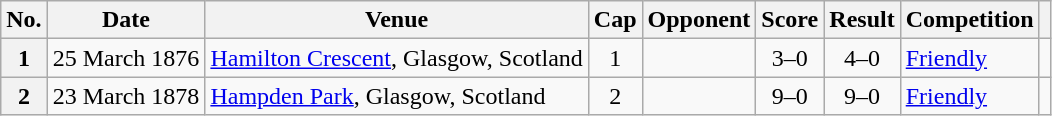<table class="wikitable sortable plainrowheaders">
<tr>
<th scope=col>No.</th>
<th scope=col>Date</th>
<th scope=col>Venue</th>
<th scope=col>Cap</th>
<th scope=col>Opponent</th>
<th scope=col>Score</th>
<th scope=col>Result</th>
<th scope=col>Competition</th>
<th scope=col class=unsortable></th>
</tr>
<tr>
<th scope=row style=text-align:center>1</th>
<td>25 March 1876</td>
<td><a href='#'>Hamilton Crescent</a>, Glasgow, Scotland</td>
<td align=center>1</td>
<td></td>
<td align=center>3–0</td>
<td align=center>4–0</td>
<td><a href='#'>Friendly</a></td>
<td align=center></td>
</tr>
<tr>
<th scope=row style=text-align:center>2</th>
<td>23 March 1878</td>
<td><a href='#'>Hampden Park</a>, Glasgow, Scotland</td>
<td align=center>2</td>
<td></td>
<td align=center>9–0</td>
<td align=center>9–0</td>
<td><a href='#'>Friendly</a></td>
<td align=center></td>
</tr>
</table>
